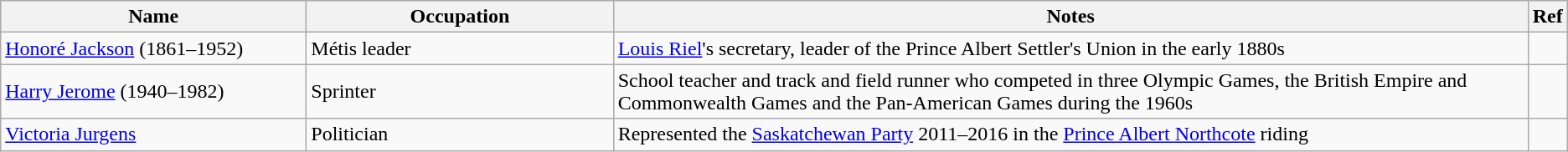<table class="wikitable sortable">
<tr align=left>
<th style="width:20%;">Name</th>
<th style="width:20%;">Occupation</th>
<th style="width:60%;">Notes</th>
<th style="width:20%;">Ref</th>
</tr>
<tr>
<td><a href='#'>Honoré Jackson</a> (1861–1952)</td>
<td>Métis leader</td>
<td><a href='#'>Louis Riel</a>'s secretary, leader of the Prince Albert Settler's Union in the early 1880s</td>
<td></td>
</tr>
<tr>
<td><a href='#'>Harry Jerome</a> (1940–1982) </td>
<td>Sprinter</td>
<td>School teacher and track and field runner who competed in three Olympic Games, the British Empire and Commonwealth Games and the Pan-American Games during the 1960s</td>
<td></td>
</tr>
<tr>
<td><a href='#'>Victoria Jurgens</a></td>
<td>Politician</td>
<td>Represented the <a href='#'>Saskatchewan Party</a> 2011–2016 in the <a href='#'>Prince Albert Northcote</a> riding</td>
<td></td>
</tr>
</table>
